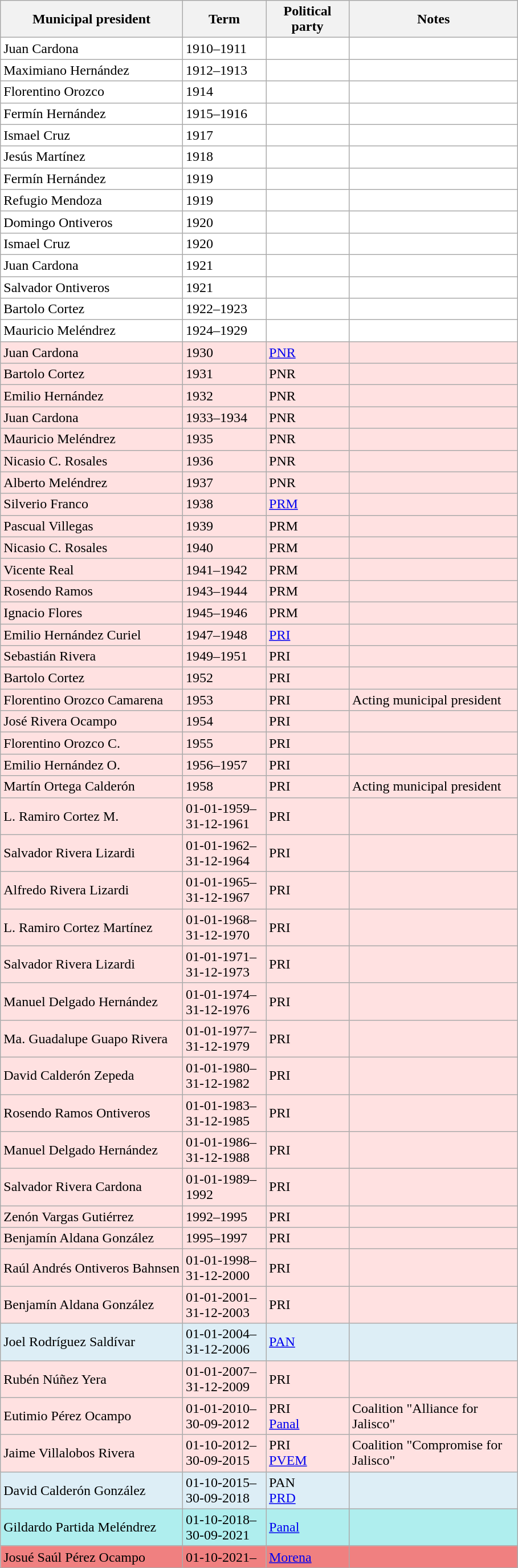<table class="wikitable">
<tr>
<th>Municipal president</th>
<th width=90px>Term</th>
<th width=90x>Political party</th>
<th width=190px>Notes</th>
</tr>
<tr style="background:#ffffff">
<td>Juan Cardona</td>
<td>1910–1911</td>
<td></td>
<td></td>
</tr>
<tr style="background:#ffffff">
<td>Maximiano Hernández</td>
<td>1912–1913</td>
<td></td>
<td></td>
</tr>
<tr style="background:#ffffff">
<td>Florentino Orozco</td>
<td>1914</td>
<td></td>
<td></td>
</tr>
<tr style="background:#ffffff">
<td>Fermín Hernández</td>
<td>1915–1916</td>
<td></td>
<td></td>
</tr>
<tr style="background:#ffffff">
<td>Ismael Cruz</td>
<td>1917</td>
<td></td>
<td></td>
</tr>
<tr style="background:#ffffff">
<td>Jesús Martínez</td>
<td>1918</td>
<td></td>
<td></td>
</tr>
<tr style="background:#ffffff">
<td>Fermín Hernández</td>
<td>1919</td>
<td></td>
<td></td>
</tr>
<tr style="background:#ffffff">
<td>Refugio Mendoza</td>
<td>1919</td>
<td></td>
<td></td>
</tr>
<tr style="background:#ffffff">
<td>Domingo Ontiveros</td>
<td>1920</td>
<td></td>
<td></td>
</tr>
<tr style="background:#ffffff">
<td>Ismael Cruz</td>
<td>1920</td>
<td></td>
<td></td>
</tr>
<tr style="background:#ffffff">
<td>Juan Cardona</td>
<td>1921</td>
<td></td>
<td></td>
</tr>
<tr style="background:#ffffff">
<td>Salvador Ontiveros</td>
<td>1921</td>
<td></td>
<td></td>
</tr>
<tr style="background:#ffffff">
<td>Bartolo Cortez</td>
<td>1922–1923</td>
<td></td>
<td></td>
</tr>
<tr style="background:#ffffff">
<td>Mauricio Meléndrez</td>
<td>1924–1929</td>
<td></td>
<td></td>
</tr>
<tr style="background:#ffe1e1">
<td>Juan Cardona</td>
<td>1930</td>
<td><a href='#'>PNR</a> </td>
<td></td>
</tr>
<tr style="background:#ffe1e1">
<td>Bartolo Cortez</td>
<td>1931</td>
<td>PNR </td>
<td></td>
</tr>
<tr style="background:#ffe1e1">
<td>Emilio Hernández</td>
<td>1932</td>
<td>PNR </td>
<td></td>
</tr>
<tr style="background:#ffe1e1">
<td>Juan Cardona</td>
<td>1933–1934</td>
<td>PNR </td>
<td></td>
</tr>
<tr style="background:#ffe1e1">
<td>Mauricio Meléndrez</td>
<td>1935</td>
<td>PNR </td>
<td></td>
</tr>
<tr style="background:#ffe1e1">
<td>Nicasio C. Rosales</td>
<td>1936</td>
<td>PNR </td>
<td></td>
</tr>
<tr style="background:#ffe1e1">
<td>Alberto Meléndrez</td>
<td>1937</td>
<td>PNR </td>
<td></td>
</tr>
<tr style="background:#ffe1e1">
<td>Silverio Franco</td>
<td>1938</td>
<td><a href='#'>PRM</a> </td>
<td></td>
</tr>
<tr style="background:#ffe1e1">
<td>Pascual Villegas</td>
<td>1939</td>
<td>PRM </td>
<td></td>
</tr>
<tr style="background:#ffe1e1">
<td>Nicasio  C. Rosales</td>
<td>1940</td>
<td>PRM </td>
<td></td>
</tr>
<tr style="background:#ffe1e1">
<td>Vicente Real</td>
<td>1941–1942</td>
<td>PRM </td>
<td></td>
</tr>
<tr style="background:#ffe1e1">
<td>Rosendo Ramos</td>
<td>1943–1944</td>
<td>PRM </td>
<td></td>
</tr>
<tr style="background:#ffe1e1">
<td>Ignacio Flores</td>
<td>1945–1946</td>
<td>PRM </td>
<td></td>
</tr>
<tr style="background:#ffe1e1">
<td>Emilio Hernández Curiel</td>
<td>1947–1948</td>
<td><a href='#'>PRI</a> </td>
<td></td>
</tr>
<tr style="background:#ffe1e1">
<td>Sebastián Rivera</td>
<td>1949–1951</td>
<td>PRI </td>
<td></td>
</tr>
<tr style="background:#ffe1e1">
<td>Bartolo Cortez</td>
<td>1952</td>
<td>PRI </td>
<td></td>
</tr>
<tr style="background:#ffe1e1">
<td>Florentino Orozco Camarena</td>
<td>1953</td>
<td>PRI </td>
<td>Acting municipal president</td>
</tr>
<tr style="background:#ffe1e1">
<td>José Rivera Ocampo</td>
<td>1954</td>
<td>PRI </td>
<td></td>
</tr>
<tr style="background:#ffe1e1">
<td>Florentino Orozco C.</td>
<td>1955</td>
<td>PRI </td>
<td></td>
</tr>
<tr style="background:#ffe1e1">
<td>Emilio Hernández O.</td>
<td>1956–1957</td>
<td>PRI </td>
<td></td>
</tr>
<tr style="background:#ffe1e1">
<td>Martín Ortega Calderón</td>
<td>1958</td>
<td>PRI </td>
<td>Acting municipal president</td>
</tr>
<tr style="background:#ffe1e1">
<td>L. Ramiro Cortez M.</td>
<td>01-01-1959–31-12-1961</td>
<td>PRI </td>
<td></td>
</tr>
<tr style="background:#ffe1e1">
<td>Salvador Rivera Lizardi</td>
<td>01-01-1962–31-12-1964</td>
<td>PRI </td>
<td></td>
</tr>
<tr style="background:#ffe1e1">
<td>Alfredo Rivera Lizardi</td>
<td>01-01-1965–31-12-1967</td>
<td>PRI </td>
<td></td>
</tr>
<tr style="background:#ffe1e1">
<td>L. Ramiro Cortez Martínez</td>
<td>01-01-1968–31-12-1970</td>
<td>PRI </td>
<td></td>
</tr>
<tr style="background:#ffe1e1">
<td>Salvador Rivera Lizardi</td>
<td>01-01-1971–31-12-1973</td>
<td>PRI </td>
<td></td>
</tr>
<tr style="background:#ffe1e1">
<td>Manuel Delgado Hernández</td>
<td>01-01-1974–31-12-1976</td>
<td>PRI </td>
<td></td>
</tr>
<tr style="background:#ffe1e1">
<td>Ma. Guadalupe Guapo Rivera</td>
<td>01-01-1977–31-12-1979</td>
<td>PRI </td>
<td></td>
</tr>
<tr style="background:#ffe1e1">
<td>David Calderón Zepeda</td>
<td>01-01-1980–31-12-1982</td>
<td>PRI </td>
<td></td>
</tr>
<tr style="background:#ffe1e1">
<td>Rosendo Ramos Ontiveros</td>
<td>01-01-1983–31-12-1985</td>
<td>PRI </td>
<td></td>
</tr>
<tr style="background:#ffe1e1">
<td>Manuel Delgado Hernández</td>
<td>01-01-1986–31-12-1988</td>
<td>PRI </td>
<td></td>
</tr>
<tr style="background:#ffe1e1">
<td>Salvador Rivera Cardona</td>
<td>01-01-1989–1992</td>
<td>PRI </td>
<td></td>
</tr>
<tr style="background:#ffe1e1">
<td>Zenón Vargas Gutiérrez</td>
<td>1992–1995</td>
<td>PRI </td>
<td></td>
</tr>
<tr style="background:#ffe1e1">
<td>Benjamín Aldana González</td>
<td>1995–1997</td>
<td>PRI </td>
<td></td>
</tr>
<tr style="background:#ffe1e1">
<td>Raúl Andrés Ontiveros Bahnsen</td>
<td>01-01-1998–31-12-2000</td>
<td>PRI </td>
<td></td>
</tr>
<tr style="background:#ffe1e1">
<td>Benjamín Aldana González</td>
<td>01-01-2001–31-12-2003</td>
<td>PRI </td>
<td></td>
</tr>
<tr style="background:#ddeef6">
<td>Joel Rodríguez Saldívar</td>
<td>01-01-2004–31-12-2006</td>
<td><a href='#'>PAN</a> </td>
<td></td>
</tr>
<tr style="background:#ffe1e1">
<td>Rubén Núñez Yera</td>
<td>01-01-2007–31-12-2009</td>
<td>PRI </td>
<td></td>
</tr>
<tr style="background:#ffe1e1">
<td>Eutimio Pérez Ocampo</td>
<td>01-01-2010–30-09-2012</td>
<td>PRI <br> <a href='#'>Panal</a> </td>
<td>Coalition "Alliance for Jalisco"</td>
</tr>
<tr style="background:#ffe1e1">
<td>Jaime Villalobos Rivera</td>
<td>01-10-2012–30-09-2015</td>
<td>PRI <br> <a href='#'>PVEM</a> </td>
<td>Coalition "Compromise for Jalisco"</td>
</tr>
<tr style="background:#ddeef6">
<td>David Calderón González</td>
<td>01-10-2015–30-09-2018</td>
<td>PAN <br> <a href='#'>PRD</a> </td>
<td></td>
</tr>
<tr style="background:#afeeee">
<td>Gildardo Partida Meléndrez</td>
<td>01-10-2018–30-09-2021</td>
<td><a href='#'>Panal</a> </td>
<td></td>
</tr>
<tr style="background:#f08080">
<td>Josué Saúl Pérez Ocampo</td>
<td>01-10-2021–</td>
<td><a href='#'>Morena</a> </td>
<td></td>
</tr>
</table>
